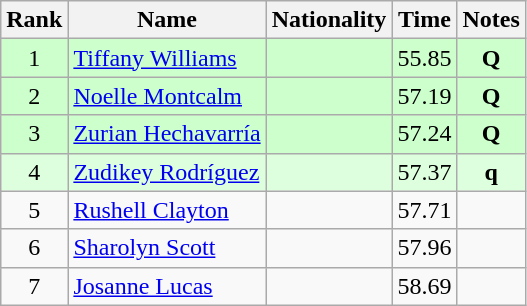<table class="wikitable sortable" style="text-align:center">
<tr>
<th>Rank</th>
<th>Name</th>
<th>Nationality</th>
<th>Time</th>
<th>Notes</th>
</tr>
<tr bgcolor=ccffcc>
<td align=center>1</td>
<td align=left><a href='#'>Tiffany Williams</a></td>
<td align=left></td>
<td>55.85</td>
<td><strong>Q</strong></td>
</tr>
<tr bgcolor=ccffcc>
<td align=center>2</td>
<td align=left><a href='#'>Noelle Montcalm</a></td>
<td align=left></td>
<td>57.19</td>
<td><strong>Q</strong></td>
</tr>
<tr bgcolor=ccffcc>
<td align=center>3</td>
<td align=left><a href='#'>Zurian Hechavarría</a></td>
<td align=left></td>
<td>57.24</td>
<td><strong>Q</strong></td>
</tr>
<tr bgcolor=ddffdd>
<td align=center>4</td>
<td align=left><a href='#'>Zudikey Rodríguez</a></td>
<td align=left></td>
<td>57.37</td>
<td><strong>q</strong></td>
</tr>
<tr>
<td align=center>5</td>
<td align=left><a href='#'>Rushell Clayton</a></td>
<td align=left></td>
<td>57.71</td>
<td></td>
</tr>
<tr>
<td align=center>6</td>
<td align=left><a href='#'>Sharolyn Scott</a></td>
<td align=left></td>
<td>57.96</td>
<td></td>
</tr>
<tr>
<td align=center>7</td>
<td align=left><a href='#'>Josanne Lucas</a></td>
<td align=left></td>
<td>58.69</td>
<td></td>
</tr>
</table>
